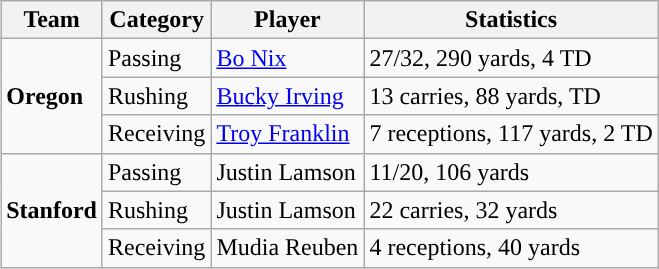<table class="wikitable" style="float: right;">
<tr>
<th>Team</th>
<th>Category</th>
<th>Player</th>
<th>Statistics</th>
</tr>
<tr>
<td rowspan=3><strong>Oregon</strong></td>
<td>Passing</td>
<td><a href='#'>Bo Nix</a></td>
<td>27/32, 290 yards, 4 TD</td>
</tr>
<tr>
<td>Rushing</td>
<td><a href='#'>Bucky Irving</a></td>
<td>13 carries, 88 yards, TD</td>
</tr>
<tr>
<td>Receiving</td>
<td><a href='#'>Troy Franklin</a></td>
<td>7 receptions, 117 yards, 2 TD</td>
</tr>
<tr>
<td rowspan=3><strong>Stanford</strong></td>
<td>Passing</td>
<td>Justin Lamson</td>
<td>11/20, 106 yards</td>
</tr>
<tr>
<td>Rushing</td>
<td>Justin Lamson</td>
<td>22 carries, 32 yards</td>
</tr>
<tr>
<td>Receiving</td>
<td>Mudia Reuben</td>
<td>4 receptions, 40 yards</td>
</tr>
</table>
